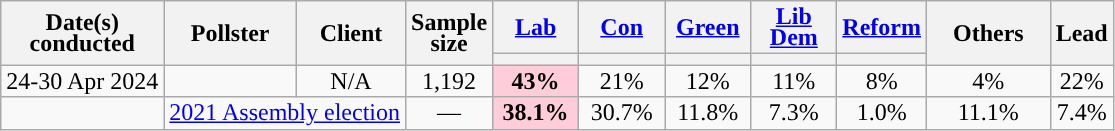<table class="wikitable sortable mw-datatable" style="text-align:center;line-height:14px;">
<tr>
<th rowspan="2">Date(s)<br>conducted</th>
<th rowspan="2">Pollster</th>
<th rowspan="2">Client</th>
<th rowspan="2" data-sort-type="number">Sample<br>size</th>
<th style="width:50px;" class="unsortable"><a href='#'>Lab</a></th>
<th style="width:50px;" class="unsortable"><a href='#'>Con</a></th>
<th style="width:50px;" class="unsortable"><a href='#'>Green</a></th>
<th style="width:50px;" class="unsortable"><a href='#'>Lib Dem</a></th>
<th style="width:50px;" class="unsortable"><a href='#'>Reform</a></th>
<th rowspan="2" class="unsortable" style="width:75px;">Others</th>
<th rowspan="2" data-sort-type="number">Lead</th>
</tr>
<tr>
<th data-sort-type="number" style="background:"></th>
<th data-sort-type="number" style="background:"></th>
<th data-sort-type="number" style="background:"></th>
<th data-sort-type="number" style="background:"></th>
<th data-sort-type="number" style="background:"></th>
</tr>
<tr>
<td>24-30 Apr 2024</td>
<td></td>
<td>N/A</td>
<td>1,192</td>
<td style="background:#FFCCD9"><strong>43%</strong></td>
<td>21%</td>
<td>12%</td>
<td>11%</td>
<td>8%</td>
<td>4%</td>
<td style="background:">22%</td>
</tr>
<tr>
<td></td>
<td colspan="2"><a href='#'>2021 Assembly election</a></td>
<td>—</td>
<td style="background:#FFCCD9;"><strong>38.1%</strong></td>
<td>30.7%</td>
<td>11.8%</td>
<td>7.3%</td>
<td>1.0%</td>
<td>11.1%</td>
<td style="background:">7.4%</td>
</tr>
</table>
